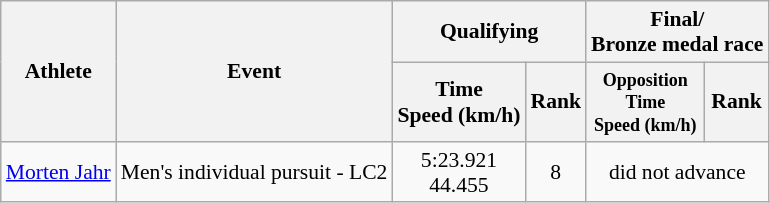<table class=wikitable style="font-size:90%">
<tr>
<th rowspan="2">Athlete</th>
<th rowspan="2">Event</th>
<th colspan="2">Qualifying</th>
<th colspan="2">Final/<br>Bronze medal race</th>
</tr>
<tr>
<th>Time<br>Speed (km/h)</th>
<th>Rank</th>
<th style="line-height:1em"><small>Opposition<br>Time<br>Speed (km/h)</small></th>
<th>Rank</th>
</tr>
<tr>
<td><a href='#'>Morten Jahr</a></td>
<td>Men's individual pursuit - LC2</td>
<td align="center">5:23.921<br>44.455</td>
<td align="center">8</td>
<td align="center" colspan="2">did not advance</td>
</tr>
</table>
